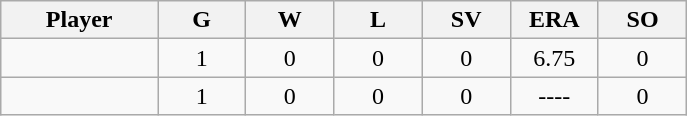<table class="wikitable sortable">
<tr>
<th bgcolor="#DDDDFF" width="16%">Player</th>
<th bgcolor="#DDDDFF" width="9%">G</th>
<th bgcolor="#DDDDFF" width="9%">W</th>
<th bgcolor="#DDDDFF" width="9%">L</th>
<th bgcolor="#DDDDFF" width="9%">SV</th>
<th bgcolor="#DDDDFF" width="9%">ERA</th>
<th bgcolor="#DDDDFF" width="9%">SO</th>
</tr>
<tr align="center">
<td></td>
<td>1</td>
<td>0</td>
<td>0</td>
<td>0</td>
<td>6.75</td>
<td>0</td>
</tr>
<tr align="center">
<td></td>
<td>1</td>
<td>0</td>
<td>0</td>
<td>0</td>
<td>----</td>
<td>0</td>
</tr>
</table>
